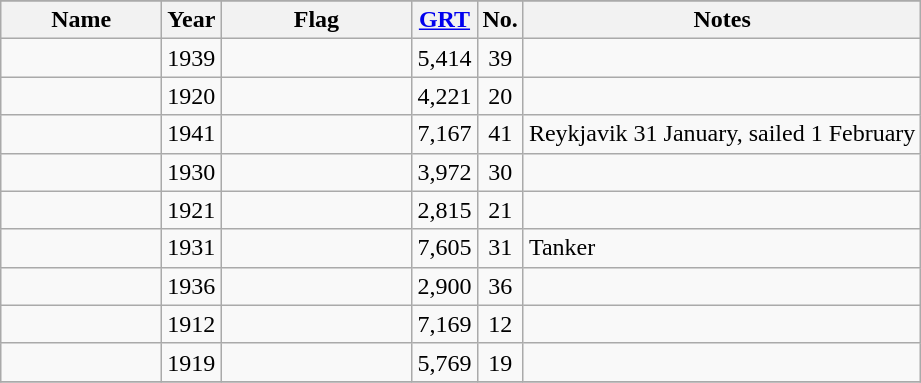<table class="wikitable sortable">
<tr>
</tr>
<tr>
<th scope="col" width="100px">Name</th>
<th scope="col" width="25px">Year</th>
<th scope="col" width="120px">Flag</th>
<th scope="col" width="25px"><a href='#'>GRT</a></th>
<th scope="col" width="15px">No.</th>
<th>Notes</th>
</tr>
<tr>
<td align="left"></td>
<td align="left">1939</td>
<td align="left"></td>
<td align="right">5,414</td>
<td align="center">39</td>
<td align="left"></td>
</tr>
<tr>
<td align="left"></td>
<td align="left">1920</td>
<td align="left"></td>
<td align="right">4,221</td>
<td align="center">20</td>
<td align="left"></td>
</tr>
<tr>
<td align="left"></td>
<td align="left">1941</td>
<td align="left"></td>
<td align="right">7,167</td>
<td align="center">41</td>
<td align="left">Reykjavik 31 January, sailed 1 February</td>
</tr>
<tr>
<td align="left"></td>
<td align="left">1930</td>
<td align="left"></td>
<td align="right">3,972</td>
<td align="center">30</td>
<td align="left"></td>
</tr>
<tr>
<td align="left"></td>
<td align="left">1921</td>
<td align="left"></td>
<td align="right">2,815</td>
<td align="center">21</td>
<td align="left"></td>
</tr>
<tr>
<td align="left"></td>
<td align="left">1931</td>
<td align="left"></td>
<td align="right">7,605</td>
<td align="center">31</td>
<td align="left">Tanker</td>
</tr>
<tr>
<td align="left"></td>
<td align="left">1936</td>
<td align="left"></td>
<td align="right">2,900</td>
<td align="center">36</td>
<td align="left"></td>
</tr>
<tr>
<td align="left"></td>
<td align="left">1912</td>
<td align="left"></td>
<td align="right">7,169</td>
<td align="center">12</td>
<td align="left"></td>
</tr>
<tr>
<td align="left"></td>
<td align="left">1919</td>
<td align="left"></td>
<td align="right">5,769</td>
<td align="center">19</td>
<td align="left"></td>
</tr>
<tr>
</tr>
</table>
